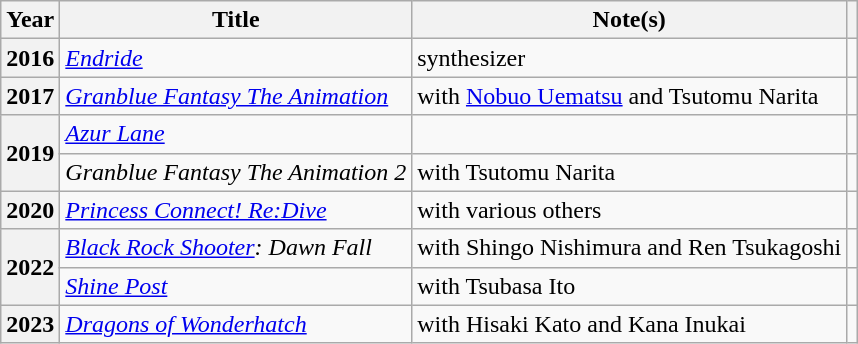<table class="wikitable sortable">
<tr>
<th>Year</th>
<th>Title</th>
<th class="unsortable">Note(s)</th>
<th class="unsortable"></th>
</tr>
<tr>
<th rowspan="1">2016</th>
<td><em><a href='#'>Endride</a></em></td>
<td>synthesizer</td>
<td></td>
</tr>
<tr>
<th rowspan="1">2017</th>
<td><em><a href='#'>Granblue Fantasy The Animation</a></em></td>
<td>with <a href='#'>Nobuo Uematsu</a> and Tsutomu Narita</td>
<td></td>
</tr>
<tr>
<th rowspan="2">2019</th>
<td><em><a href='#'>Azur Lane</a></em></td>
<td></td>
<td></td>
</tr>
<tr>
<td><em>Granblue Fantasy The Animation 2</em></td>
<td>with Tsutomu Narita</td>
<td></td>
</tr>
<tr>
<th rowspan="1">2020</th>
<td><em><a href='#'>Princess Connect! Re:Dive</a></em></td>
<td>with various others</td>
<td></td>
</tr>
<tr>
<th rowspan="2">2022</th>
<td><em><a href='#'>Black Rock Shooter</a>: Dawn Fall</em></td>
<td>with Shingo Nishimura and Ren Tsukagoshi</td>
<td></td>
</tr>
<tr>
<td><em><a href='#'>Shine Post</a></em></td>
<td>with Tsubasa Ito</td>
<td></td>
</tr>
<tr>
<th rowspan="1">2023</th>
<td><em><a href='#'>Dragons of Wonderhatch</a></em></td>
<td>with Hisaki Kato and Kana Inukai</td>
<td></td>
</tr>
</table>
